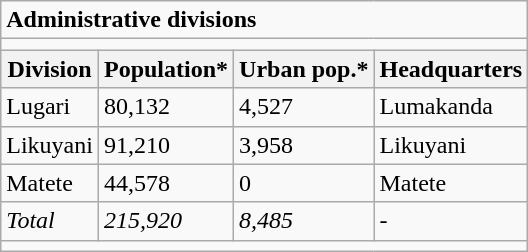<table class="wikitable">
<tr>
<td colspan="4"><strong>Administrative divisions</strong></td>
</tr>
<tr>
<td colspan="4"></td>
</tr>
<tr>
<th>Division</th>
<th>Population*</th>
<th>Urban pop.*</th>
<th>Headquarters</th>
</tr>
<tr>
<td>Lugari</td>
<td>80,132</td>
<td>4,527</td>
<td>Lumakanda</td>
</tr>
<tr>
<td>Likuyani</td>
<td>91,210</td>
<td>3,958</td>
<td>Likuyani</td>
</tr>
<tr>
<td>Matete</td>
<td>44,578</td>
<td>0</td>
<td>Matete</td>
</tr>
<tr>
<td><em>Total</em></td>
<td><em>215,920</em></td>
<td><em>8,485</em></td>
<td>-</td>
</tr>
<tr>
<td colspan="4"></td>
</tr>
</table>
